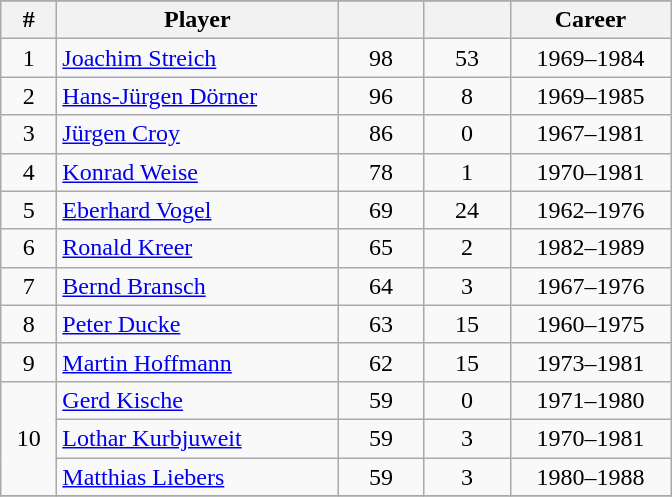<table class="wikitable sortable" style="text-align:center;">
<tr>
</tr>
<tr>
<th width=30>#</th>
<th width=180>Player</th>
<th width=50></th>
<th width=50></th>
<th width=100>Career</th>
</tr>
<tr>
<td>1</td>
<td style="text-align: left;"><a href='#'>Joachim Streich</a></td>
<td>98</td>
<td>53</td>
<td>1969–1984</td>
</tr>
<tr>
<td>2</td>
<td style="text-align: left;"><a href='#'>Hans-Jürgen Dörner</a></td>
<td>96</td>
<td>8</td>
<td>1969–1985</td>
</tr>
<tr>
<td>3</td>
<td style="text-align: left;"><a href='#'>Jürgen Croy</a></td>
<td>86</td>
<td>0</td>
<td>1967–1981</td>
</tr>
<tr>
<td>4</td>
<td style="text-align: left;"><a href='#'>Konrad Weise</a></td>
<td>78</td>
<td>1</td>
<td>1970–1981</td>
</tr>
<tr>
<td>5</td>
<td style="text-align: left;"><a href='#'>Eberhard Vogel</a></td>
<td>69</td>
<td>24</td>
<td>1962–1976</td>
</tr>
<tr>
<td>6</td>
<td style="text-align: left;"><a href='#'>Ronald Kreer</a></td>
<td>65</td>
<td>2</td>
<td>1982–1989</td>
</tr>
<tr>
<td>7</td>
<td style="text-align: left;"><a href='#'>Bernd Bransch</a></td>
<td>64</td>
<td>3</td>
<td>1967–1976</td>
</tr>
<tr>
<td>8</td>
<td style="text-align: left;"><a href='#'>Peter Ducke</a></td>
<td>63</td>
<td>15</td>
<td>1960–1975</td>
</tr>
<tr>
<td>9</td>
<td style="text-align: left;"><a href='#'>Martin Hoffmann</a></td>
<td>62</td>
<td>15</td>
<td>1973–1981</td>
</tr>
<tr>
<td rowspan=3>10</td>
<td style="text-align: left;"><a href='#'>Gerd Kische</a></td>
<td>59</td>
<td>0</td>
<td>1971–1980</td>
</tr>
<tr>
<td style="text-align: left;"><a href='#'>Lothar Kurbjuweit</a></td>
<td>59</td>
<td>3</td>
<td>1970–1981</td>
</tr>
<tr>
<td style="text-align: left;"><a href='#'>Matthias Liebers</a></td>
<td>59</td>
<td>3</td>
<td>1980–1988</td>
</tr>
<tr>
</tr>
</table>
